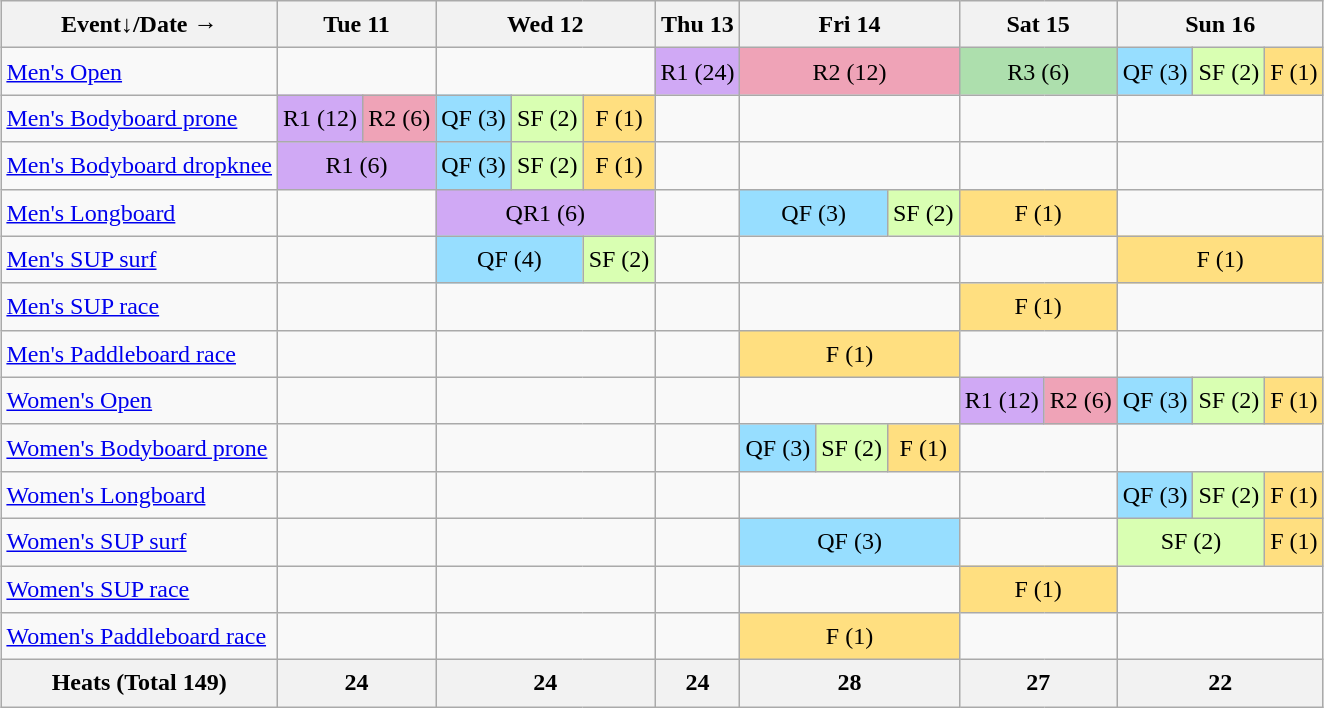<table class="wikitable" style="margin:0.5em auto; line-height:1.5em;">
<tr>
<th>Event↓/Date →</th>
<th colspan=2>Tue 11</th>
<th colspan=3>Wed 12</th>
<th>Thu 13</th>
<th colspan=3>Fri 14</th>
<th colspan=2>Sat 15</th>
<th colspan=3>Sun 16</th>
</tr>
<tr align=center>
<td align=left><a href='#'>Men's Open</a></td>
<td colspan=2></td>
<td colspan=3></td>
<td style="background-color:#D0A9F5;">R1 (24)</td>
<td colspan=3 style="background-color:#EFA3B7;">R2 (12)</td>
<td colspan=2 style="background-color:#ADDFAD;">R3 (6)</td>
<td style="background-color:#97DEFF;">QF (3)</td>
<td style="background-color:#D9FFB2;">SF (2)</td>
<td style="background-color:#FFDF80;">F (1)</td>
</tr>
<tr align=center>
<td align=left><a href='#'>Men's Bodyboard prone</a></td>
<td style="background-color:#D0A9F5;">R1 (12)</td>
<td style="background-color:#EFA3B7;">R2 (6)</td>
<td style="background-color:#97DEFF;">QF (3)</td>
<td style="background-color:#D9FFB2;">SF (2)</td>
<td style="background-color:#FFDF80;">F (1)</td>
<td></td>
<td colspan=3></td>
<td colspan=2></td>
<td colspan=3></td>
</tr>
<tr align=center>
<td align=left><a href='#'>Men's Bodyboard dropknee</a></td>
<td colspan=2 style="background-color:#D0A9F5;">R1 (6)</td>
<td style="background-color:#97DEFF;">QF (3)</td>
<td style="background-color:#D9FFB2;">SF (2)</td>
<td style="background-color:#FFDF80;">F (1)</td>
<td></td>
<td colspan=3></td>
<td colspan=2></td>
<td colspan=3></td>
</tr>
<tr align=center>
<td align=left><a href='#'>Men's Longboard</a></td>
<td colspan=2></td>
<td colspan=3 style="background-color:#D0A9F5;">QR1 (6)</td>
<td></td>
<td colspan=2 style="background-color:#97DEFF;">QF (3)</td>
<td style="background-color:#D9FFB2;">SF (2)</td>
<td colspan=2 style="background-color:#FFDF80;">F (1)</td>
<td colspan=3></td>
</tr>
<tr align=center>
<td align=left><a href='#'>Men's SUP surf</a></td>
<td colspan=2></td>
<td colspan=2 style="background-color:#97DEFF;">QF (4)</td>
<td style="background-color:#D9FFB2;">SF (2)</td>
<td></td>
<td colspan=3></td>
<td colspan=2></td>
<td colspan=3 style="background-color:#FFDF80;">F (1)</td>
</tr>
<tr align=center>
<td align=left><a href='#'>Men's SUP race</a></td>
<td colspan=2></td>
<td colspan=3></td>
<td></td>
<td colspan=3></td>
<td colspan=2 style="background-color:#FFDF80;">F (1)</td>
<td colspan=3></td>
</tr>
<tr align=center>
<td align=left><a href='#'>Men's Paddleboard race</a></td>
<td colspan=2></td>
<td colspan=3></td>
<td></td>
<td colspan=3 style="background-color:#FFDF80;">F (1)</td>
<td colspan=2></td>
<td colspan=3></td>
</tr>
<tr align=center>
<td align=left><a href='#'>Women's Open</a></td>
<td colspan=2></td>
<td colspan=3></td>
<td></td>
<td colspan=3></td>
<td style="background-color:#D0A9F5;">R1 (12)</td>
<td style="background-color:#EFA3B7;">R2 (6)</td>
<td style="background-color:#97DEFF;">QF (3)</td>
<td style="background-color:#D9FFB2;">SF (2)</td>
<td style="background-color:#FFDF80;">F (1)</td>
</tr>
<tr align=center>
<td align=left><a href='#'>Women's Bodyboard prone</a></td>
<td colspan=2></td>
<td colspan=3></td>
<td></td>
<td style="background-color:#97DEFF;">QF (3)</td>
<td style="background-color:#D9FFB2;">SF (2)</td>
<td style="background-color:#FFDF80;">F (1)</td>
<td colspan=2></td>
<td colspan=3></td>
</tr>
<tr align=center>
<td align=left><a href='#'>Women's Longboard</a></td>
<td colspan=2></td>
<td colspan=3></td>
<td></td>
<td colspan=3></td>
<td colspan=2></td>
<td style="background-color:#97DEFF;">QF (3)</td>
<td style="background-color:#D9FFB2;">SF (2)</td>
<td style="background-color:#FFDF80;">F (1)</td>
</tr>
<tr align=center>
<td align=left><a href='#'>Women's SUP surf</a></td>
<td colspan=2></td>
<td colspan=3></td>
<td></td>
<td colspan=3 style="background-color:#97DEFF;">QF (3)</td>
<td colspan=2></td>
<td colspan=2 style="background-color:#D9FFB2;">SF (2)</td>
<td style="background-color:#FFDF80;">F (1)</td>
</tr>
<tr align=center>
<td align=left><a href='#'>Women's SUP race</a></td>
<td colspan=2></td>
<td colspan=3></td>
<td></td>
<td colspan=3></td>
<td colspan=2 style="background-color:#FFDF80;">F (1)</td>
<td colspan=3></td>
</tr>
<tr align=center>
<td align=left><a href='#'>Women's Paddleboard race</a></td>
<td colspan=2></td>
<td colspan=3></td>
<td></td>
<td colspan=3 style="background-color:#FFDF80;">F (1)</td>
<td colspan=2></td>
<td colspan=3></td>
</tr>
<tr>
<th>Heats (Total 149)</th>
<th colspan=2>24</th>
<th colspan=3>24</th>
<th>24</th>
<th colspan=3>28</th>
<th colspan=2>27</th>
<th colspan=3>22</th>
</tr>
</table>
